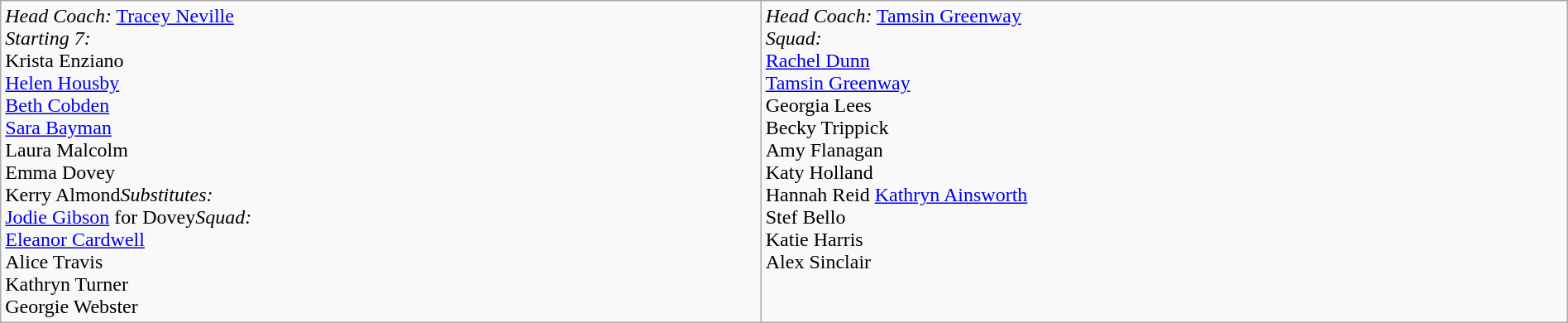<table border=0 class="wikitable" width=100%>
<tr>
<td valign=top><em>Head Coach:</em> <a href='#'>Tracey Neville</a><br><em>Starting 7:</em> <br> Krista Enziano<br> <a href='#'>Helen Housby</a><br> <a href='#'>Beth Cobden</a><br> <a href='#'>Sara Bayman</a><br> Laura Malcolm<br> Emma Dovey <br> Kerry Almond<em>Substitutes:</em><br> <a href='#'>Jodie Gibson</a> for Dovey<em>Squad:</em> <br> <a href='#'>Eleanor Cardwell</a><br> Alice Travis<br> Kathryn Turner<br> Georgie Webster<br></td>
<td valign=top><em>Head Coach:</em> <a href='#'>Tamsin Greenway</a><br><em>Squad:</em> <br> <a href='#'>Rachel Dunn</a><br> <a href='#'>Tamsin Greenway</a><br> Georgia Lees<br> Becky Trippick<br> Amy Flanagan <br> Katy Holland<br> Hannah Reid <a href='#'>Kathryn Ainsworth</a><br> Stef Bello<br> Katie Harris<br> Alex Sinclair</td>
</tr>
</table>
